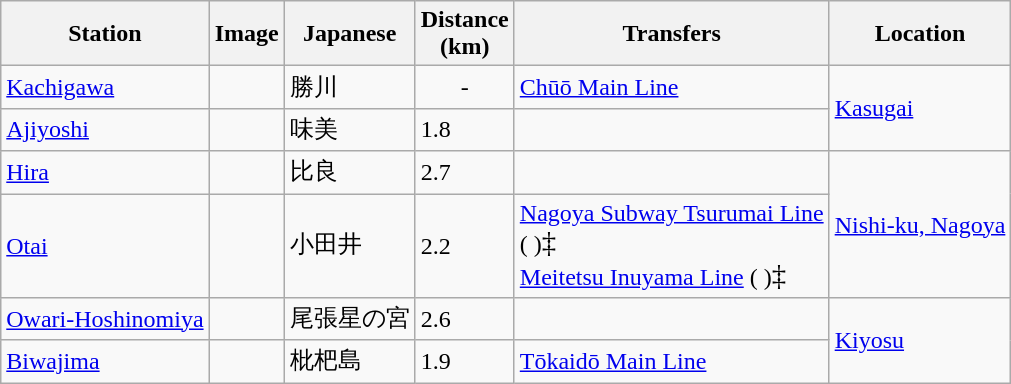<table class="wikitable">
<tr>
<th>Station</th>
<th>Image</th>
<th>Japanese</th>
<th>Distance <br> (km)</th>
<th>Transfers</th>
<th>Location</th>
</tr>
<tr>
<td><a href='#'>Kachigawa</a></td>
<td></td>
<td>勝川</td>
<td style="text-align:center;">-</td>
<td> <a href='#'>Chūō Main Line</a></td>
<td rowspan="2"><a href='#'>Kasugai</a></td>
</tr>
<tr>
<td><a href='#'>Ajiyoshi</a></td>
<td></td>
<td>味美</td>
<td>1.8</td>
<td></td>
</tr>
<tr>
<td><a href='#'>Hira</a></td>
<td></td>
<td>比良</td>
<td>2.7</td>
<td></td>
<td rowspan="2"><a href='#'>Nishi-ku, Nagoya</a></td>
</tr>
<tr>
<td><a href='#'>Otai</a></td>
<td></td>
<td>小田井</td>
<td>2.2</td>
<td> <a href='#'>Nagoya Subway Tsurumai Line</a><br>( )<big>‡</big><br> <a href='#'>Meitetsu Inuyama Line</a> ( )<big>‡</big></td>
</tr>
<tr>
<td><a href='#'>Owari-Hoshinomiya</a></td>
<td></td>
<td>尾張星の宮</td>
<td>2.6</td>
<td></td>
<td rowspan="2"><a href='#'>Kiyosu</a></td>
</tr>
<tr>
<td><a href='#'>Biwajima</a></td>
<td></td>
<td>枇杷島</td>
<td>1.9</td>
<td> <a href='#'>Tōkaidō Main Line</a></td>
</tr>
</table>
